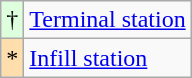<table class="wikitable" style="font-size:100%;">
<tr>
<td style="background-color:#ddffdd">†</td>
<td><a href='#'>Terminal station</a></td>
</tr>
<tr>
<td style="background-color:#ffdead">*</td>
<td><a href='#'>Infill station</a></td>
</tr>
</table>
